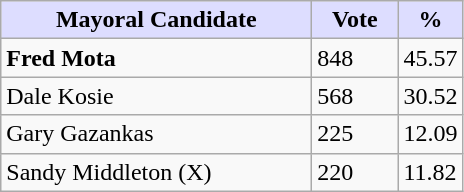<table class="wikitable">
<tr>
<th style="background:#ddf; width:200px;">Mayoral Candidate</th>
<th style="background:#ddf; width:50px;">Vote</th>
<th style="background:#ddf; width:30px;">%</th>
</tr>
<tr>
<td><strong>Fred Mota</strong></td>
<td>848</td>
<td>45.57</td>
</tr>
<tr>
<td>Dale Kosie</td>
<td>568</td>
<td>30.52</td>
</tr>
<tr>
<td>Gary Gazankas</td>
<td>225</td>
<td>12.09</td>
</tr>
<tr>
<td>Sandy Middleton (X)</td>
<td>220</td>
<td>11.82</td>
</tr>
</table>
